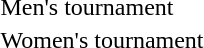<table>
<tr>
<td>Men's tournament</td>
<td></td>
<td></td>
<td></td>
</tr>
<tr>
<td>Women's tournament</td>
<td></td>
<td></td>
<td></td>
</tr>
</table>
